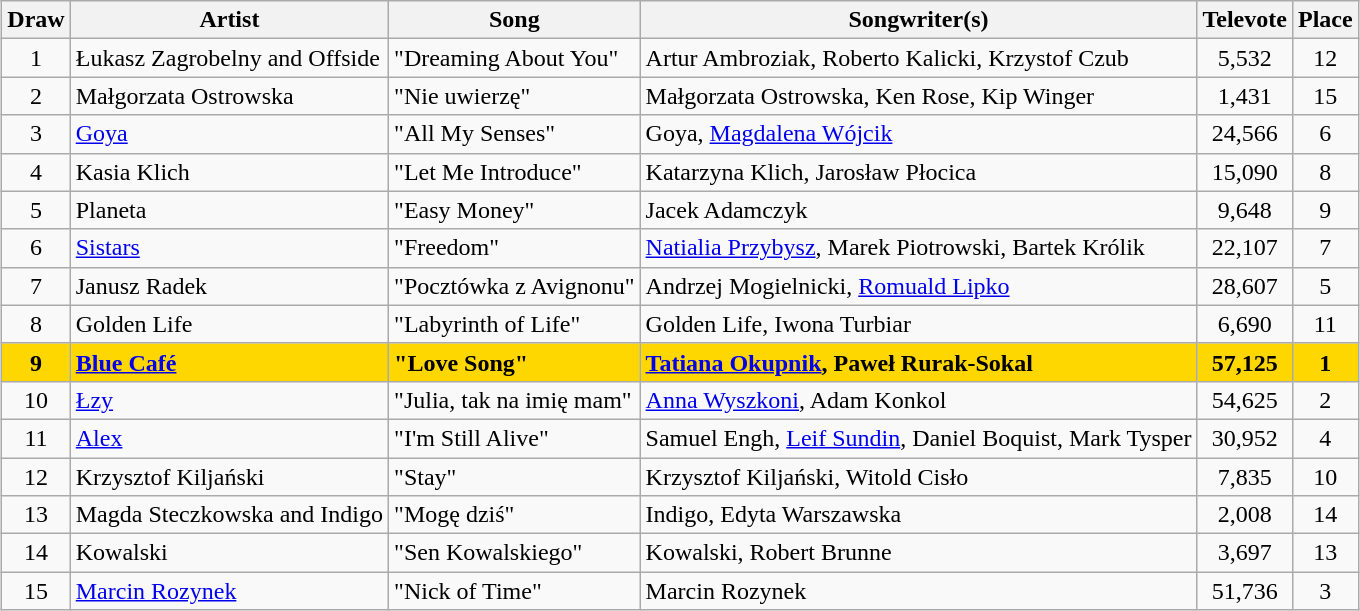<table class="sortable wikitable" style="margin: 1em auto 1em auto; text-align:center">
<tr>
<th>Draw</th>
<th>Artist</th>
<th>Song</th>
<th>Songwriter(s)</th>
<th>Televote</th>
<th>Place</th>
</tr>
<tr>
<td>1</td>
<td align="left">Łukasz Zagrobelny and Offside</td>
<td align="left">"Dreaming About You"</td>
<td align="left">Artur Ambroziak, Roberto Kalicki, Krzystof Czub</td>
<td>5,532</td>
<td>12</td>
</tr>
<tr>
<td>2</td>
<td align="left">Małgorzata Ostrowska</td>
<td align="left">"Nie uwierzę"</td>
<td align="left">Małgorzata Ostrowska, Ken Rose, Kip Winger</td>
<td>1,431</td>
<td>15</td>
</tr>
<tr>
<td>3</td>
<td align="left"><a href='#'>Goya</a></td>
<td align="left">"All My Senses"</td>
<td align="left">Goya, <a href='#'>Magdalena Wójcik</a></td>
<td>24,566</td>
<td>6</td>
</tr>
<tr>
<td>4</td>
<td align="left">Kasia Klich</td>
<td align="left">"Let Me Introduce"</td>
<td align="left">Katarzyna Klich, Jarosław Płocica</td>
<td>15,090</td>
<td>8</td>
</tr>
<tr>
<td>5</td>
<td align="left">Planeta</td>
<td align="left">"Easy Money"</td>
<td align="left">Jacek Adamczyk</td>
<td>9,648</td>
<td>9</td>
</tr>
<tr>
<td>6</td>
<td align="left"><a href='#'>Sistars</a></td>
<td align="left">"Freedom"</td>
<td align="left"><a href='#'>Natialia Przybysz</a>, Marek Piotrowski, Bartek Królik</td>
<td>22,107</td>
<td>7</td>
</tr>
<tr>
<td>7</td>
<td align="left">Janusz Radek</td>
<td align="left">"Pocztówka z Avignonu"</td>
<td align="left">Andrzej Mogielnicki, <a href='#'>Romuald Lipko</a></td>
<td>28,607</td>
<td>5</td>
</tr>
<tr>
<td>8</td>
<td align="left">Golden Life</td>
<td align="left">"Labyrinth of Life"</td>
<td align="left">Golden Life, Iwona Turbiar</td>
<td>6,690</td>
<td>11</td>
</tr>
<tr style="font-weight:bold; background:gold;">
<td>9</td>
<td align="left"><a href='#'>Blue Café</a></td>
<td align="left">"Love Song"</td>
<td align="left"><a href='#'>Tatiana Okupnik</a>, Paweł Rurak-Sokal</td>
<td>57,125</td>
<td>1</td>
</tr>
<tr>
<td>10</td>
<td align="left"><a href='#'>Łzy</a></td>
<td align="left">"Julia, tak na imię mam"</td>
<td align="left"><a href='#'>Anna Wyszkoni</a>, Adam Konkol</td>
<td>54,625</td>
<td>2</td>
</tr>
<tr>
<td>11</td>
<td align="left"><a href='#'>Alex</a></td>
<td align="left">"I'm Still Alive"</td>
<td align="left">Samuel Engh, <a href='#'>Leif Sundin</a>, Daniel Boquist, Mark Tysper</td>
<td>30,952</td>
<td>4</td>
</tr>
<tr>
<td>12</td>
<td align="left">Krzysztof Kiljański</td>
<td align="left">"Stay"</td>
<td align="left">Krzysztof Kiljański, Witold Cisło</td>
<td>7,835</td>
<td>10</td>
</tr>
<tr>
<td>13</td>
<td align="left">Magda Steczkowska and Indigo</td>
<td align="left">"Mogę dziś"</td>
<td align="left">Indigo, Edyta Warszawska</td>
<td>2,008</td>
<td>14</td>
</tr>
<tr>
<td>14</td>
<td align="left">Kowalski</td>
<td align="left">"Sen Kowalskiego"</td>
<td align="left">Kowalski, Robert Brunne</td>
<td>3,697</td>
<td>13</td>
</tr>
<tr>
<td>15</td>
<td align="left"><a href='#'>Marcin Rozynek</a></td>
<td align="left">"Nick of Time"</td>
<td align="left">Marcin Rozynek</td>
<td>51,736</td>
<td>3</td>
</tr>
</table>
